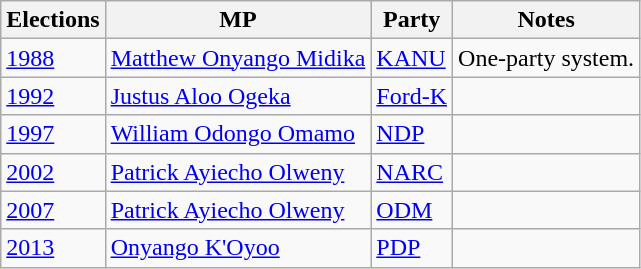<table class="wikitable">
<tr>
<th>Elections</th>
<th>MP </th>
<th>Party</th>
<th>Notes</th>
</tr>
<tr>
<td><a href='#'>1988</a></td>
<td><a href='#'>Matthew Onyango Midika</a></td>
<td><a href='#'>KANU</a></td>
<td>One-party system.</td>
</tr>
<tr>
<td><a href='#'>1992</a></td>
<td><a href='#'>Justus Aloo Ogeka</a></td>
<td><a href='#'>Ford-K</a></td>
<td></td>
</tr>
<tr>
<td><a href='#'>1997</a></td>
<td><a href='#'>William Odongo Omamo</a></td>
<td><a href='#'>NDP</a></td>
<td></td>
</tr>
<tr>
<td><a href='#'>2002</a></td>
<td><a href='#'>Patrick Ayiecho Olweny</a></td>
<td><a href='#'>NARC</a></td>
<td></td>
</tr>
<tr>
<td><a href='#'>2007</a></td>
<td><a href='#'>Patrick Ayiecho Olweny</a></td>
<td><a href='#'>ODM</a></td>
<td></td>
</tr>
<tr>
<td><a href='#'>2013</a></td>
<td><a href='#'>Onyango K'Oyoo</a></td>
<td><a href='#'>PDP</a></td>
<td></td>
</tr>
</table>
